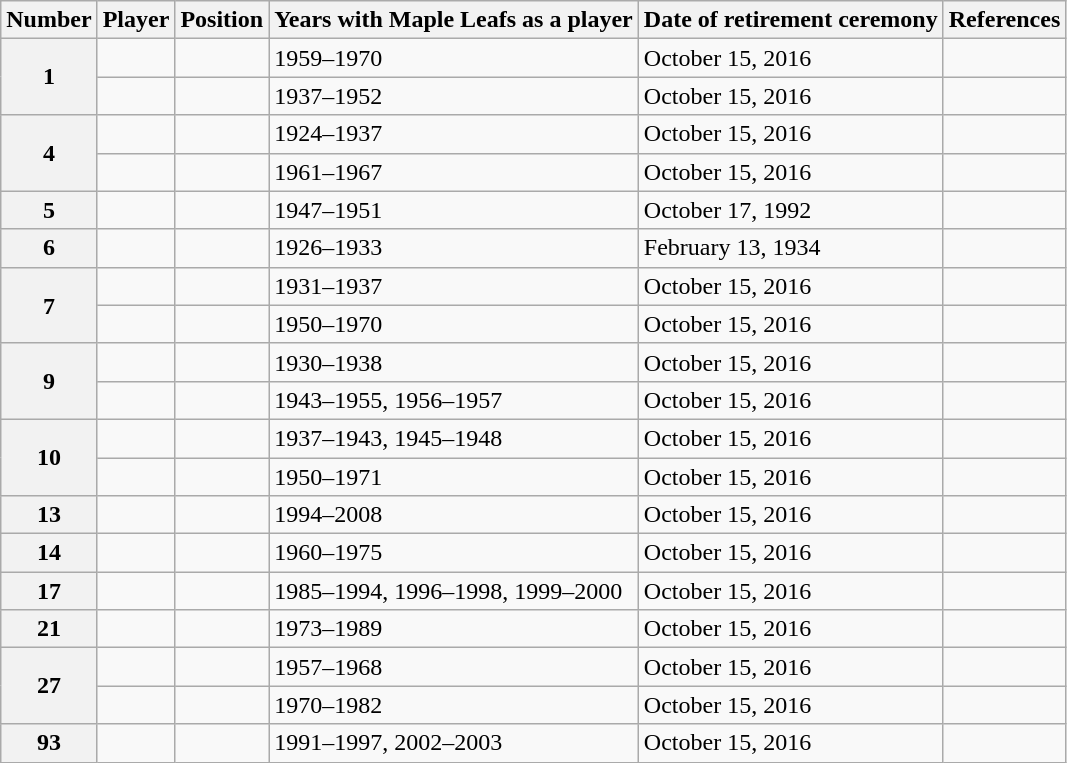<table class="wikitable sortable">
<tr>
<th scope="col">Number</th>
<th scope="col">Player</th>
<th scope="col">Position</th>
<th scope="col">Years with Maple Leafs as a player</th>
<th scope="col">Date of retirement ceremony</th>
<th scope="col" class="unsortable">References</th>
</tr>
<tr>
<th scope="row" rowspan="2">1</th>
<td></td>
<td></td>
<td>1959–1970</td>
<td>October 15, 2016</td>
<td></td>
</tr>
<tr>
<td></td>
<td></td>
<td>1937–1952</td>
<td>October 15, 2016</td>
<td></td>
</tr>
<tr>
<th scope="row" rowspan="2">4</th>
<td></td>
<td></td>
<td>1924–1937</td>
<td>October 15, 2016</td>
<td></td>
</tr>
<tr>
<td></td>
<td></td>
<td>1961–1967</td>
<td>October 15, 2016</td>
<td></td>
</tr>
<tr>
<th scope="row">5</th>
<td></td>
<td></td>
<td>1947–1951</td>
<td>October 17, 1992</td>
<td></td>
</tr>
<tr>
<th scope="row">6</th>
<td></td>
<td></td>
<td>1926–1933</td>
<td>February 13, 1934</td>
<td></td>
</tr>
<tr>
<th scope="row" rowspan="2">7</th>
<td></td>
<td></td>
<td>1931–1937</td>
<td>October 15, 2016</td>
<td></td>
</tr>
<tr>
<td></td>
<td></td>
<td>1950–1970</td>
<td>October 15, 2016</td>
<td></td>
</tr>
<tr>
<th scope="row" rowspan="2">9</th>
<td></td>
<td></td>
<td>1930–1938</td>
<td>October 15, 2016</td>
<td></td>
</tr>
<tr>
<td></td>
<td></td>
<td>1943–1955, 1956–1957</td>
<td>October 15, 2016</td>
<td></td>
</tr>
<tr>
<th scope="row" rowspan="2">10</th>
<td></td>
<td></td>
<td>1937–1943, 1945–1948</td>
<td>October 15, 2016</td>
<td></td>
</tr>
<tr>
<td></td>
<td></td>
<td>1950–1971</td>
<td>October 15, 2016</td>
<td></td>
</tr>
<tr>
<th scope="row">13</th>
<td></td>
<td></td>
<td>1994–2008</td>
<td>October 15, 2016</td>
<td></td>
</tr>
<tr>
<th scope="row">14</th>
<td></td>
<td></td>
<td>1960–1975</td>
<td>October 15, 2016</td>
<td></td>
</tr>
<tr>
<th scope="row">17</th>
<td></td>
<td></td>
<td>1985–1994, 1996–1998, 1999–2000</td>
<td>October 15, 2016</td>
<td></td>
</tr>
<tr>
<th scope="row">21</th>
<td></td>
<td></td>
<td>1973–1989</td>
<td>October 15, 2016</td>
<td></td>
</tr>
<tr>
<th scope="row" rowspan="2">27</th>
<td></td>
<td></td>
<td>1957–1968</td>
<td>October 15, 2016</td>
<td></td>
</tr>
<tr>
<td></td>
<td></td>
<td>1970–1982</td>
<td>October 15, 2016</td>
<td></td>
</tr>
<tr>
<th scope="row">93</th>
<td></td>
<td></td>
<td>1991–1997, 2002–2003</td>
<td>October 15, 2016</td>
<td></td>
</tr>
</table>
